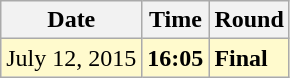<table class="wikitable">
<tr>
<th>Date</th>
<th>Time</th>
<th>Round</th>
</tr>
<tr style=background:lemonchiffon>
<td>July 12, 2015</td>
<td><strong>16:05</strong></td>
<td><strong>Final</strong></td>
</tr>
</table>
